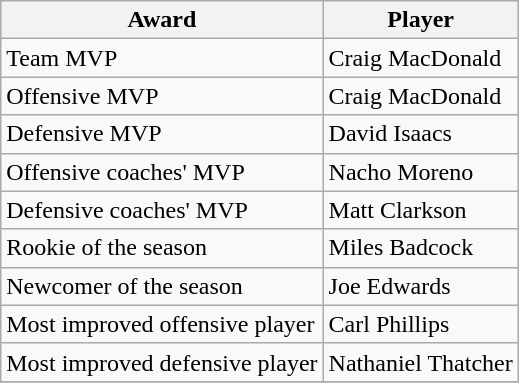<table class="wikitable">
<tr>
<th>Award</th>
<th>Player</th>
</tr>
<tr>
<td>Team MVP</td>
<td>Craig MacDonald</td>
</tr>
<tr>
<td>Offensive MVP</td>
<td>Craig MacDonald</td>
</tr>
<tr>
<td>Defensive MVP</td>
<td>David Isaacs</td>
</tr>
<tr>
<td>Offensive coaches' MVP</td>
<td>Nacho Moreno</td>
</tr>
<tr>
<td>Defensive coaches' MVP</td>
<td>Matt Clarkson</td>
</tr>
<tr>
<td>Rookie of the season</td>
<td>Miles Badcock</td>
</tr>
<tr>
<td>Newcomer of the season</td>
<td>Joe Edwards</td>
</tr>
<tr>
<td>Most improved offensive player</td>
<td>Carl Phillips</td>
</tr>
<tr>
<td>Most improved defensive player</td>
<td>Nathaniel Thatcher</td>
</tr>
<tr>
</tr>
</table>
